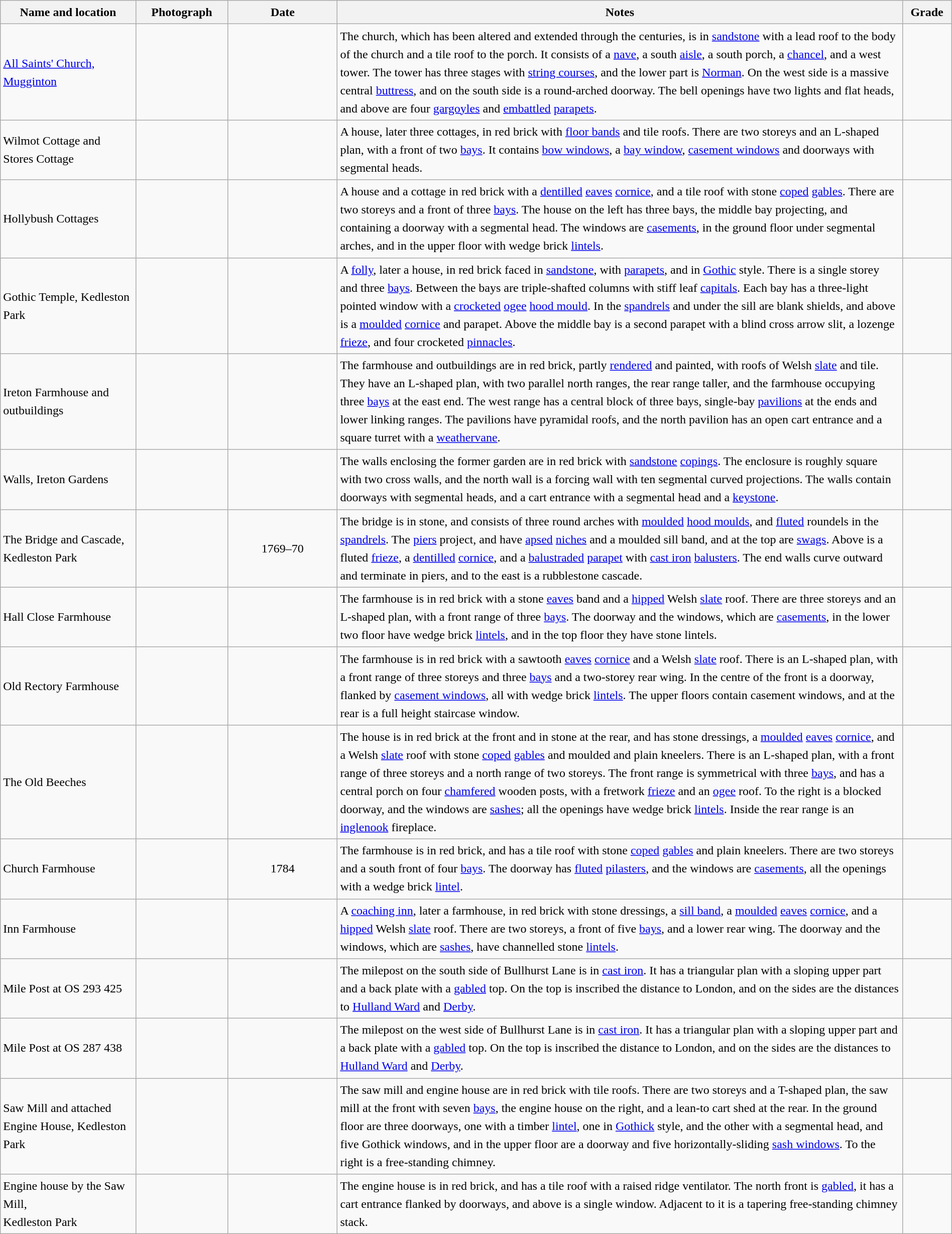<table class="wikitable sortable plainrowheaders" style="width:100%; border:0; text-align:left; line-height:150%;">
<tr>
<th scope="col"  style="width:150px">Name and location</th>
<th scope="col"  style="width:100px" class="unsortable">Photograph</th>
<th scope="col"  style="width:120px">Date</th>
<th scope="col"  style="width:650px" class="unsortable">Notes</th>
<th scope="col"  style="width:50px">Grade</th>
</tr>
<tr>
<td><a href='#'>All Saints' Church, Mugginton</a><br><small></small></td>
<td></td>
<td align="center"></td>
<td>The church, which has been altered and extended through the centuries, is in <a href='#'>sandstone</a> with a lead roof to the body of the church and a tile roof to the porch.  It consists of a <a href='#'>nave</a>, a south <a href='#'>aisle</a>, a south porch, a <a href='#'>chancel</a>, and a west tower.  The tower has three stages with <a href='#'>string courses</a>, and the lower part is <a href='#'>Norman</a>.  On the west side is a massive central <a href='#'>buttress</a>, and on the south side is a round-arched doorway. The bell openings have two lights and flat heads, and above are four <a href='#'>gargoyles</a> and <a href='#'>embattled</a> <a href='#'>parapets</a>.</td>
<td align="center" ></td>
</tr>
<tr>
<td>Wilmot Cottage and Stores Cottage<br><small></small></td>
<td></td>
<td align="center"></td>
<td>A house, later three cottages, in red brick with <a href='#'>floor bands</a> and tile roofs.  There are two storeys and an L-shaped plan, with a front of two <a href='#'>bays</a>.  It contains <a href='#'>bow windows</a>, a <a href='#'>bay window</a>, <a href='#'>casement windows</a> and doorways with segmental heads.</td>
<td align="center" ></td>
</tr>
<tr>
<td>Hollybush Cottages<br><small></small></td>
<td></td>
<td align="center"></td>
<td>A house and a cottage in red brick with a <a href='#'>dentilled</a> <a href='#'>eaves</a> <a href='#'>cornice</a>, and a tile roof with stone <a href='#'>coped</a> <a href='#'>gables</a>.  There are two storeys and a front of three <a href='#'>bays</a>.  The house on the left has three bays, the middle bay projecting, and containing a doorway with a segmental head.  The windows are <a href='#'>casements</a>, in the ground floor under segmental arches, and in the upper floor with wedge brick <a href='#'>lintels</a>.</td>
<td align="center" ></td>
</tr>
<tr>
<td>Gothic Temple, Kedleston Park<br><small></small></td>
<td></td>
<td align="center"></td>
<td>A <a href='#'>folly</a>, later a house, in red brick faced in <a href='#'>sandstone</a>, with <a href='#'>parapets</a>, and in <a href='#'>Gothic</a> style.  There is a single storey and three <a href='#'>bays</a>.  Between the bays are triple-shafted columns with stiff leaf <a href='#'>capitals</a>.  Each bay has a three-light pointed window with a <a href='#'>crocketed</a> <a href='#'>ogee</a> <a href='#'>hood mould</a>.  In the <a href='#'>spandrels</a> and under the sill are blank shields, and above is a <a href='#'>moulded</a> <a href='#'>cornice</a> and parapet.  Above the middle bay is a second parapet with a blind cross arrow slit, a lozenge <a href='#'>frieze</a>, and four crocketed <a href='#'>pinnacles</a>.</td>
<td align="center" ></td>
</tr>
<tr>
<td>Ireton Farmhouse and outbuildings<br><small></small></td>
<td></td>
<td align="center"></td>
<td>The farmhouse and outbuildings are in red brick, partly <a href='#'>rendered</a> and painted, with roofs of Welsh <a href='#'>slate</a> and tile.  They have an L-shaped plan, with two parallel north ranges, the rear range taller, and the farmhouse occupying three <a href='#'>bays</a> at the east end.  The west range has a central block of three bays, single-bay <a href='#'>pavilions</a> at the ends and lower linking ranges.  The pavilions have pyramidal roofs, and the north pavilion has an open cart entrance and a square turret with a <a href='#'>weathervane</a>.</td>
<td align="center" ></td>
</tr>
<tr>
<td>Walls, Ireton Gardens<br><small></small></td>
<td></td>
<td align="center"></td>
<td>The walls enclosing the former garden are in red brick with <a href='#'>sandstone</a> <a href='#'>copings</a>.  The enclosure is roughly square with two cross walls, and the north wall is a forcing wall with ten segmental curved projections.  The walls contain doorways with segmental heads, and a cart entrance with a segmental head and a <a href='#'>keystone</a>.</td>
<td align="center" ></td>
</tr>
<tr>
<td>The Bridge and Cascade,<br>Kedleston Park<br><small></small></td>
<td></td>
<td align="center">1769–70</td>
<td>The bridge is in stone, and consists of three round arches with <a href='#'>moulded</a> <a href='#'>hood moulds</a>, and <a href='#'>fluted</a> roundels in the <a href='#'>spandrels</a>.  The <a href='#'>piers</a> project, and have <a href='#'>apsed</a> <a href='#'>niches</a> and a moulded sill band, and at the top are <a href='#'>swags</a>.  Above is a fluted <a href='#'>frieze</a>, a <a href='#'>dentilled</a> <a href='#'>cornice</a>, and a <a href='#'>balustraded</a> <a href='#'>parapet</a> with <a href='#'>cast iron</a> <a href='#'>balusters</a>.  The end walls curve outward and terminate in piers, and to the east is a rubblestone cascade.</td>
<td align="center" ></td>
</tr>
<tr>
<td>Hall Close Farmhouse<br><small></small></td>
<td></td>
<td align="center"></td>
<td>The farmhouse is in red brick with a stone <a href='#'>eaves</a> band and a <a href='#'>hipped</a> Welsh <a href='#'>slate</a> roof.  There are three storeys and an L-shaped plan, with a front range of three <a href='#'>bays</a>.  The doorway and the windows, which are <a href='#'>casements</a>, in the lower two floor have wedge brick <a href='#'>lintels</a>, and in the top floor they have stone lintels.</td>
<td align="center" ></td>
</tr>
<tr>
<td>Old Rectory Farmhouse<br><small></small></td>
<td></td>
<td align="center"></td>
<td>The farmhouse is in red brick with a sawtooth <a href='#'>eaves</a> <a href='#'>cornice</a> and a Welsh <a href='#'>slate</a> roof.  There is an L-shaped plan, with a front range of three storeys and three <a href='#'>bays</a> and a two-storey rear wing.  In the centre of the front is a doorway, flanked by <a href='#'>casement windows</a>, all with wedge brick <a href='#'>lintels</a>.  The upper floors contain casement windows, and at the rear is a full height staircase window.</td>
<td align="center" ></td>
</tr>
<tr>
<td>The Old Beeches<br><small></small></td>
<td></td>
<td align="center"></td>
<td>The house is in red brick at the front and in stone at the rear, and has stone dressings, a <a href='#'>moulded</a> <a href='#'>eaves</a> <a href='#'>cornice</a>, and a Welsh <a href='#'>slate</a> roof with stone <a href='#'>coped</a> <a href='#'>gables</a> and moulded and plain kneelers.  There is an L-shaped plan, with a front range of three storeys and a north range of two storeys.  The front range is symmetrical with three <a href='#'>bays</a>, and has a central porch on four <a href='#'>chamfered</a> wooden posts, with a fretwork <a href='#'>frieze</a> and an <a href='#'>ogee</a> roof.  To the right is a blocked doorway, and the windows are <a href='#'>sashes</a>; all the openings have wedge brick <a href='#'>lintels</a>.  Inside the rear range is an <a href='#'>inglenook</a> fireplace.</td>
<td align="center" ></td>
</tr>
<tr>
<td>Church Farmhouse<br><small></small></td>
<td></td>
<td align="center">1784</td>
<td>The farmhouse is in red brick, and has a tile roof with stone <a href='#'>coped</a> <a href='#'>gables</a> and plain kneelers.  There are two storeys and a south front of four <a href='#'>bays</a>.  The doorway has <a href='#'>fluted</a> <a href='#'>pilasters</a>, and the windows are <a href='#'>casements</a>, all the openings with a wedge brick <a href='#'>lintel</a>.</td>
<td align="center" ></td>
</tr>
<tr>
<td>Inn Farmhouse<br><small></small></td>
<td></td>
<td align="center"></td>
<td>A <a href='#'>coaching inn</a>, later a farmhouse, in red brick with stone dressings, a <a href='#'>sill band</a>, a <a href='#'>moulded</a> <a href='#'>eaves</a> <a href='#'>cornice</a>, and a <a href='#'>hipped</a> Welsh <a href='#'>slate</a> roof. There are two storeys, a front of five <a href='#'>bays</a>, and a lower rear wing.  The doorway and the windows, which are <a href='#'>sashes</a>, have channelled stone <a href='#'>lintels</a>.</td>
<td align="center" ></td>
</tr>
<tr>
<td>Mile Post at OS 293 425<br><small></small></td>
<td></td>
<td align="center"></td>
<td>The milepost on the south side of Bullhurst Lane is in <a href='#'>cast iron</a>.  It has a triangular plan with a sloping upper part and a back plate with a <a href='#'>gabled</a> top.  On the top is inscribed the distance to London, and on the sides are the distances to <a href='#'>Hulland Ward</a> and <a href='#'>Derby</a>.</td>
<td align="center" ></td>
</tr>
<tr>
<td>Mile Post at OS 287 438<br><small></small></td>
<td></td>
<td align="center"></td>
<td>The milepost on the west side of Bullhurst Lane is in <a href='#'>cast iron</a>.  It has a triangular plan with a sloping upper part and a back plate with a <a href='#'>gabled</a> top.  On the top is inscribed the distance to London, and on the sides are the distances to <a href='#'>Hulland Ward</a> and <a href='#'>Derby</a>.</td>
<td align="center" ></td>
</tr>
<tr>
<td>Saw Mill and attached Engine House, Kedleston Park<br><small></small></td>
<td></td>
<td align="center"></td>
<td>The saw mill and engine house are in red brick with tile roofs.  There are two storeys and a T-shaped plan, the saw mill at the front with seven <a href='#'>bays</a>, the engine house on the right, and a lean-to cart shed at the rear.  In the ground floor are three doorways, one with a timber <a href='#'>lintel</a>, one in <a href='#'>Gothick</a> style, and the other with a segmental head, and five Gothick windows, and in the upper floor are a doorway and five horizontally-sliding <a href='#'>sash windows</a>.  To the right is a free-standing chimney.</td>
<td align="center" ></td>
</tr>
<tr>
<td>Engine house by the Saw Mill,<br>Kedleston Park<br><small></small></td>
<td></td>
<td align="center"></td>
<td>The engine house is in red brick, and has a tile roof with a raised ridge ventilator.  The north front is <a href='#'>gabled</a>, it has a cart entrance flanked by doorways, and above is a single window.  Adjacent to it is a tapering free-standing chimney stack.</td>
<td align="center" ></td>
</tr>
<tr>
</tr>
</table>
